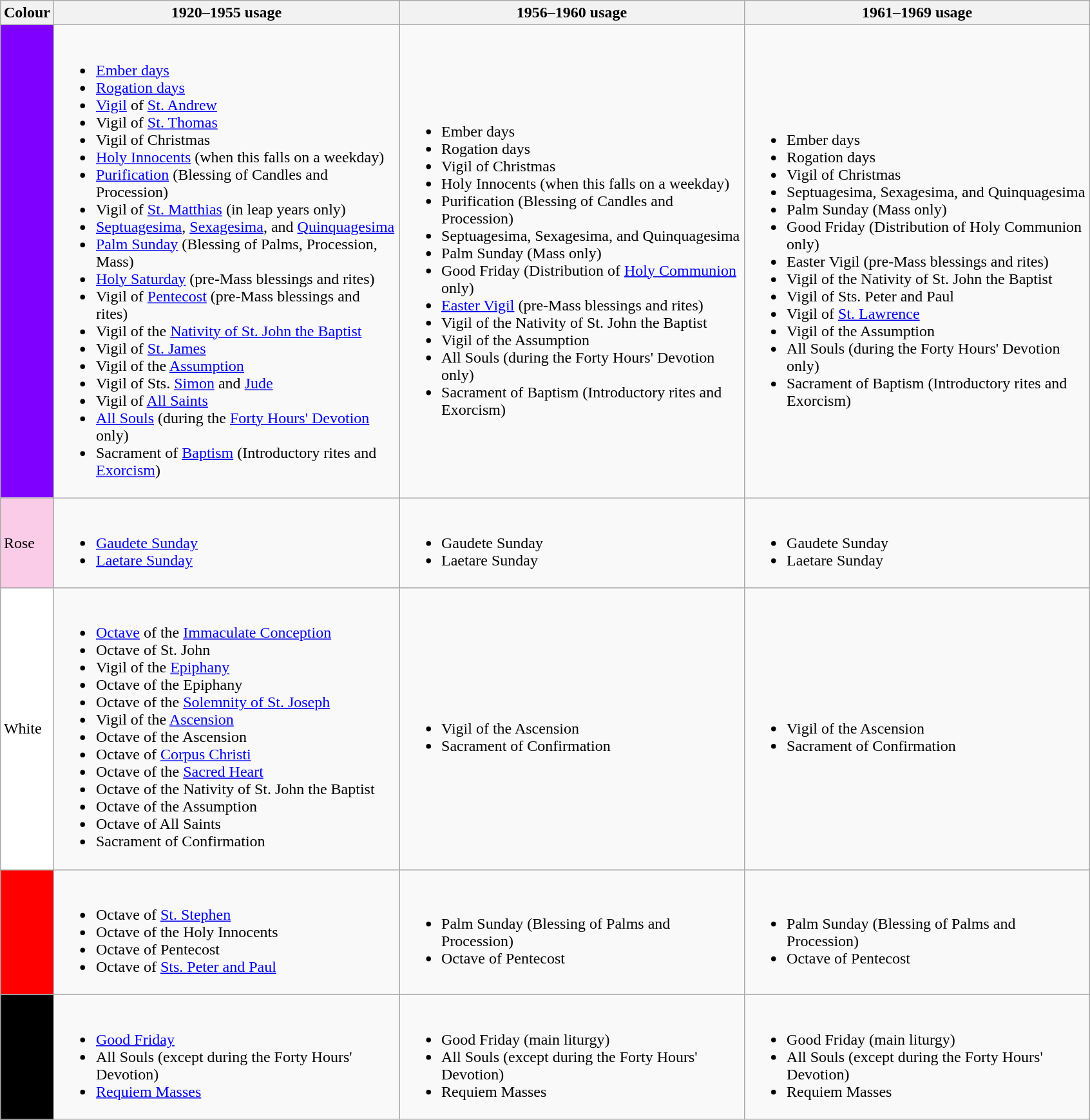<table class="wikitable" style="margin: 1em auto 1em auto;">
<tr>
<th style="text-align:center;">Colour</th>
<th style="text-align:center; width:350px;">1920–1955 usage</th>
<th style="text-align:center; width:350px;">1956–1960 usage</th>
<th style="text-align:center; width:350px;">1961–1969 usage</th>
</tr>
<tr>
<td style="background:#7f00ff;"></td>
<td><br><ul><li><a href='#'>Ember days</a></li><li><a href='#'>Rogation days</a></li><li><a href='#'>Vigil</a> of <a href='#'>St. Andrew</a></li><li>Vigil of <a href='#'>St. Thomas</a></li><li>Vigil of Christmas</li><li><a href='#'>Holy Innocents</a> (when this falls on a weekday)</li><li><a href='#'>Purification</a> (Blessing of Candles and Procession)</li><li>Vigil of <a href='#'>St. Matthias</a> (in leap years only)</li><li><a href='#'>Septuagesima</a>, <a href='#'>Sexagesima</a>, and <a href='#'>Quinquagesima</a></li><li><a href='#'>Palm Sunday</a> (Blessing of Palms, Procession, Mass)</li><li><a href='#'>Holy Saturday</a> (pre-Mass blessings and rites)</li><li>Vigil of <a href='#'>Pentecost</a> (pre-Mass blessings and rites)</li><li>Vigil of the <a href='#'>Nativity of St. John the Baptist</a></li><li>Vigil of <a href='#'>St. James</a></li><li>Vigil of the <a href='#'>Assumption</a></li><li>Vigil of Sts. <a href='#'>Simon</a> and <a href='#'>Jude</a></li><li>Vigil of <a href='#'>All Saints</a></li><li><a href='#'>All Souls</a> (during the <a href='#'>Forty Hours' Devotion</a> only)</li><li>Sacrament of <a href='#'>Baptism</a> (Introductory rites and <a href='#'>Exorcism</a>)</li></ul></td>
<td><br><ul><li>Ember days</li><li>Rogation days</li><li>Vigil of Christmas</li><li>Holy Innocents (when this falls on a weekday)</li><li>Purification (Blessing of Candles and Procession)</li><li>Septuagesima, Sexagesima, and Quinquagesima</li><li>Palm Sunday (Mass only)</li><li>Good Friday (Distribution of <a href='#'>Holy Communion</a> only)</li><li><a href='#'>Easter Vigil</a> (pre-Mass blessings and rites)</li><li>Vigil of the Nativity of St. John the Baptist</li><li>Vigil of the Assumption</li><li>All Souls (during the Forty Hours' Devotion only)</li><li>Sacrament of Baptism (Introductory rites and Exorcism)</li></ul></td>
<td><br><ul><li>Ember days</li><li>Rogation days</li><li>Vigil of Christmas</li><li>Septuagesima, Sexagesima, and Quinquagesima</li><li>Palm Sunday (Mass only)</li><li>Good Friday (Distribution of Holy Communion only)</li><li>Easter Vigil (pre-Mass blessings and rites)</li><li>Vigil of the Nativity of St. John the Baptist</li><li>Vigil of Sts. Peter and Paul</li><li>Vigil of <a href='#'>St. Lawrence</a></li><li>Vigil of the Assumption</li><li>All Souls (during the Forty Hours' Devotion only)</li><li>Sacrament of Baptism (Introductory rites and Exorcism)</li></ul></td>
</tr>
<tr>
<td style="background:#fbcce7;">Rose</td>
<td><br><ul><li><a href='#'>Gaudete Sunday</a></li><li><a href='#'>Laetare Sunday</a></li></ul></td>
<td><br><ul><li>Gaudete Sunday</li><li>Laetare Sunday</li></ul></td>
<td><br><ul><li>Gaudete Sunday</li><li>Laetare Sunday</li></ul></td>
</tr>
<tr>
<td style="background:white;">White</td>
<td><br><ul><li><a href='#'>Octave</a> of the <a href='#'>Immaculate Conception</a></li><li>Octave of St. John</li><li>Vigil of the <a href='#'>Epiphany</a></li><li>Octave of the Epiphany</li><li>Octave of the <a href='#'>Solemnity of St. Joseph</a></li><li>Vigil of the <a href='#'>Ascension</a></li><li>Octave of the Ascension</li><li>Octave of <a href='#'>Corpus Christi</a></li><li>Octave of the <a href='#'>Sacred Heart</a></li><li>Octave of the Nativity of St. John the Baptist</li><li>Octave of the Assumption</li><li>Octave of All Saints</li><li>Sacrament of Confirmation</li></ul></td>
<td><br><ul><li>Vigil of the Ascension</li><li>Sacrament of Confirmation</li></ul></td>
<td><br><ul><li>Vigil of the Ascension</li><li>Sacrament of Confirmation</li></ul></td>
</tr>
<tr>
<td style="background:red;"></td>
<td><br><ul><li>Octave of <a href='#'>St. Stephen</a></li><li>Octave of the Holy Innocents</li><li>Octave of Pentecost</li><li>Octave of <a href='#'>Sts. Peter and Paul</a></li></ul></td>
<td><br><ul><li>Palm Sunday (Blessing of Palms and Procession)</li><li>Octave of Pentecost</li></ul></td>
<td><br><ul><li>Palm Sunday (Blessing of Palms and Procession)</li><li>Octave of Pentecost</li></ul></td>
</tr>
<tr>
<td style="background:black;"></td>
<td><br><ul><li><a href='#'>Good Friday</a></li><li>All Souls (except during the Forty Hours' Devotion)</li><li><a href='#'>Requiem Masses</a></li></ul></td>
<td><br><ul><li>Good Friday (main liturgy)</li><li>All Souls (except during the Forty Hours' Devotion)</li><li>Requiem Masses</li></ul></td>
<td><br><ul><li>Good Friday (main liturgy)</li><li>All Souls (except during the Forty Hours' Devotion)</li><li>Requiem Masses</li></ul></td>
</tr>
</table>
